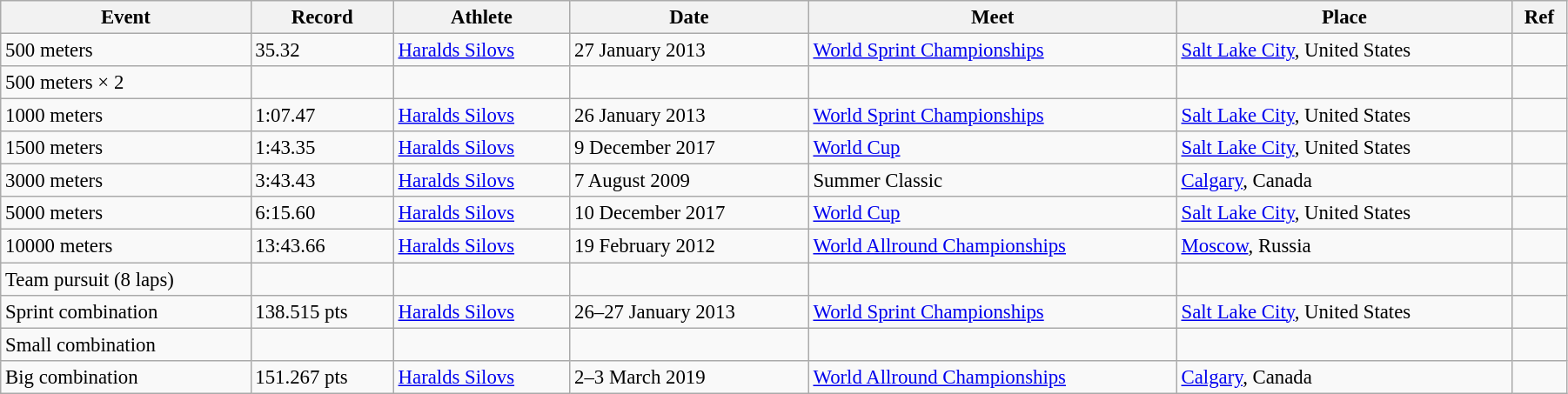<table class="wikitable" style="font-size:95%; width: 95%;">
<tr>
<th>Event</th>
<th>Record</th>
<th>Athlete</th>
<th>Date</th>
<th>Meet</th>
<th>Place</th>
<th>Ref</th>
</tr>
<tr>
<td>500 meters</td>
<td>35.32</td>
<td><a href='#'>Haralds Silovs</a></td>
<td>27 January 2013</td>
<td><a href='#'>World Sprint Championships</a></td>
<td> <a href='#'>Salt Lake City</a>, United States</td>
<td></td>
</tr>
<tr>
<td>500 meters × 2</td>
<td></td>
<td></td>
<td></td>
<td></td>
<td></td>
<td></td>
</tr>
<tr>
<td>1000 meters</td>
<td>1:07.47</td>
<td><a href='#'>Haralds Silovs</a></td>
<td>26 January 2013</td>
<td><a href='#'>World Sprint Championships</a></td>
<td> <a href='#'>Salt Lake City</a>, United States</td>
<td></td>
</tr>
<tr>
<td>1500 meters</td>
<td>1:43.35</td>
<td><a href='#'>Haralds Silovs</a></td>
<td>9 December 2017</td>
<td><a href='#'>World Cup</a></td>
<td> <a href='#'>Salt Lake City</a>, United States</td>
<td></td>
</tr>
<tr>
<td>3000 meters</td>
<td>3:43.43</td>
<td><a href='#'>Haralds Silovs</a></td>
<td>7 August 2009</td>
<td>Summer Classic</td>
<td> <a href='#'>Calgary</a>, Canada</td>
<td></td>
</tr>
<tr>
<td>5000 meters</td>
<td>6:15.60</td>
<td><a href='#'>Haralds Silovs</a></td>
<td>10 December 2017</td>
<td><a href='#'>World Cup</a></td>
<td> <a href='#'>Salt Lake City</a>, United States</td>
<td></td>
</tr>
<tr>
<td>10000 meters</td>
<td>13:43.66</td>
<td><a href='#'>Haralds Silovs</a></td>
<td>19 February 2012</td>
<td><a href='#'>World Allround Championships</a></td>
<td> <a href='#'>Moscow</a>, Russia</td>
<td></td>
</tr>
<tr>
<td>Team pursuit (8 laps)</td>
<td></td>
<td></td>
<td></td>
<td></td>
<td></td>
<td></td>
</tr>
<tr>
<td>Sprint combination</td>
<td>138.515 pts</td>
<td><a href='#'>Haralds Silovs</a></td>
<td>26–27 January 2013</td>
<td><a href='#'>World Sprint Championships</a></td>
<td> <a href='#'>Salt Lake City</a>, United States</td>
<td></td>
</tr>
<tr>
<td>Small combination</td>
<td></td>
<td></td>
<td></td>
<td></td>
<td></td>
<td></td>
</tr>
<tr>
<td>Big combination</td>
<td>151.267 pts</td>
<td><a href='#'>Haralds Silovs</a></td>
<td>2–3 March 2019</td>
<td><a href='#'>World Allround Championships</a></td>
<td> <a href='#'>Calgary</a>, Canada</td>
<td></td>
</tr>
</table>
